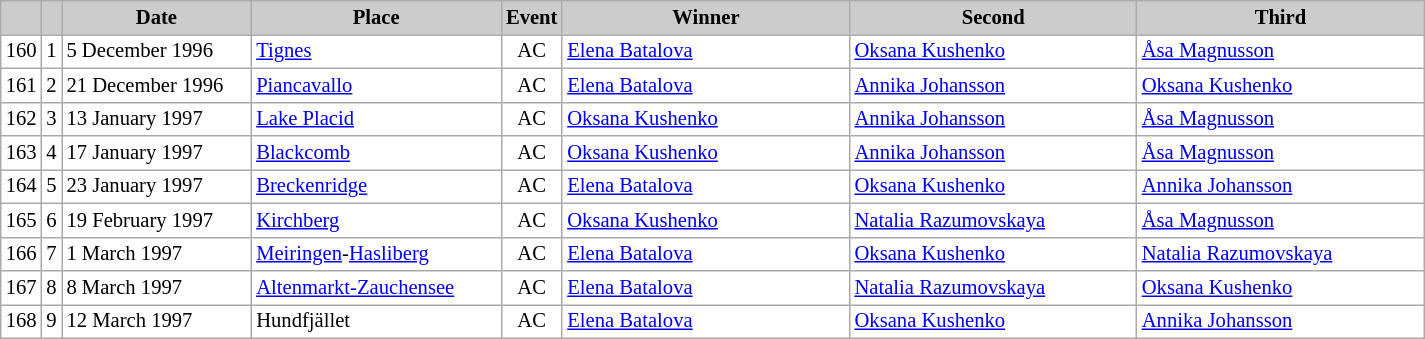<table class="wikitable plainrowheaders" style="background:#fff; font-size:86%; line-height:16px; border:grey solid 1px; border-collapse:collapse;">
<tr style="background:#ccc; text-align:center;">
<th scope="col" style="background:#ccc; width=20 px;"></th>
<th scope="col" style="background:#ccc; width=30 px;"></th>
<th scope="col" style="background:#ccc; width:120px;">Date</th>
<th scope="col" style="background:#ccc; width:160px;">Place</th>
<th scope="col" style="background:#ccc; width:15px;">Event</th>
<th scope="col" style="background:#ccc; width:185px;">Winner</th>
<th scope="col" style="background:#ccc; width:185px;">Second</th>
<th scope="col" style="background:#ccc; width:185px;">Third</th>
</tr>
<tr>
<td align=center>160</td>
<td align=center>1</td>
<td>5 December 1996</td>
<td> <a href='#'>Tignes</a></td>
<td align=center>AC</td>
<td> <a href='#'>Elena Batalova</a></td>
<td> <a href='#'>Oksana Kushenko</a></td>
<td> <a href='#'>Åsa Magnusson</a></td>
</tr>
<tr>
<td align=center>161</td>
<td align=center>2</td>
<td>21 December 1996</td>
<td> <a href='#'>Piancavallo</a></td>
<td align=center>AC</td>
<td> <a href='#'>Elena Batalova</a></td>
<td> <a href='#'>Annika Johansson</a></td>
<td> <a href='#'>Oksana Kushenko</a></td>
</tr>
<tr>
<td align=center>162</td>
<td align=center>3</td>
<td>13 January 1997</td>
<td> <a href='#'>Lake Placid</a></td>
<td align=center>AC</td>
<td> <a href='#'>Oksana Kushenko</a></td>
<td> <a href='#'>Annika Johansson</a></td>
<td> <a href='#'>Åsa Magnusson</a></td>
</tr>
<tr>
<td align=center>163</td>
<td align=center>4</td>
<td>17 January 1997</td>
<td> <a href='#'>Blackcomb</a></td>
<td align=center>AC</td>
<td> <a href='#'>Oksana Kushenko</a></td>
<td> <a href='#'>Annika Johansson</a></td>
<td> <a href='#'>Åsa Magnusson</a></td>
</tr>
<tr>
<td align=center>164</td>
<td align=center>5</td>
<td>23 January 1997</td>
<td> <a href='#'>Breckenridge</a></td>
<td align=center>AC</td>
<td> <a href='#'>Elena Batalova</a></td>
<td> <a href='#'>Oksana Kushenko</a></td>
<td> <a href='#'>Annika Johansson</a></td>
</tr>
<tr>
<td align=center>165</td>
<td align=center>6</td>
<td>19 February 1997</td>
<td> <a href='#'>Kirchberg</a></td>
<td align=center>AC</td>
<td> <a href='#'>Oksana Kushenko</a></td>
<td> <a href='#'>Natalia Razumovskaya</a></td>
<td> <a href='#'>Åsa Magnusson</a></td>
</tr>
<tr>
<td align=center>166</td>
<td align=center>7</td>
<td>1 March 1997</td>
<td> <a href='#'>Meiringen</a>-<a href='#'>Hasliberg</a></td>
<td align=center>AC</td>
<td> <a href='#'>Elena Batalova</a></td>
<td> <a href='#'>Oksana Kushenko</a></td>
<td> <a href='#'>Natalia Razumovskaya</a></td>
</tr>
<tr>
<td align=center>167</td>
<td align=center>8</td>
<td>8 March 1997</td>
<td> <a href='#'>Altenmarkt-Zauchensee</a></td>
<td align=center>AC</td>
<td> <a href='#'>Elena Batalova</a></td>
<td> <a href='#'>Natalia Razumovskaya</a></td>
<td> <a href='#'>Oksana Kushenko</a></td>
</tr>
<tr>
<td align=center>168</td>
<td align=center>9</td>
<td>12 March 1997</td>
<td> Hundfjället</td>
<td align=center>AC</td>
<td> <a href='#'>Elena Batalova</a></td>
<td> <a href='#'>Oksana Kushenko</a></td>
<td> <a href='#'>Annika Johansson</a></td>
</tr>
</table>
